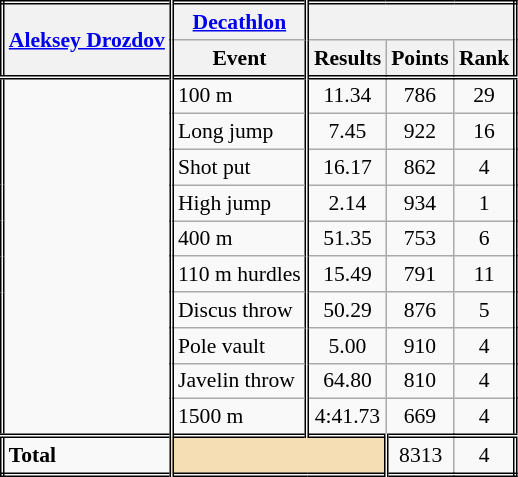<table class=wikitable style="font-size:90%; border: double;">
<tr>
<th style="border-right:double" rowspan="2"><a href='#'>Aleksey Drozdov</a></th>
<th style="border-right:double"><a href='#'>Decathlon</a></th>
<th colspan="3"></th>
</tr>
<tr>
<th style="border-right:double">Event</th>
<th>Results</th>
<th>Points</th>
<th>Rank</th>
</tr>
<tr style="border-top: double;">
<td style="border-right:double" rowspan="10"></td>
<td style="border-right:double">100 m</td>
<td align=center>11.34</td>
<td align=center>786</td>
<td align=center>29</td>
</tr>
<tr>
<td style="border-right:double">Long jump</td>
<td align=center>7.45</td>
<td align=center>922</td>
<td align=center>16</td>
</tr>
<tr>
<td style="border-right:double">Shot put</td>
<td align=center>16.17</td>
<td align=center>862</td>
<td align=center>4</td>
</tr>
<tr>
<td style="border-right:double">High jump</td>
<td align=center>2.14</td>
<td align=center>934</td>
<td align=center>1</td>
</tr>
<tr>
<td style="border-right:double">400 m</td>
<td align=center>51.35</td>
<td align=center>753</td>
<td align=center>6</td>
</tr>
<tr>
<td style="border-right:double">110 m hurdles</td>
<td align=center>15.49</td>
<td align=center>791</td>
<td align=center>11</td>
</tr>
<tr>
<td style="border-right:double">Discus throw</td>
<td align=center>50.29</td>
<td align=center>876</td>
<td align=center>5</td>
</tr>
<tr>
<td style="border-right:double">Pole vault</td>
<td align=center>5.00</td>
<td align=center>910</td>
<td align=center>4</td>
</tr>
<tr>
<td style="border-right:double">Javelin throw</td>
<td align=center>64.80</td>
<td align=center>810</td>
<td align=center>4</td>
</tr>
<tr>
<td style="border-right:double">1500 m</td>
<td align=center>4:41.73</td>
<td align=center>669</td>
<td align=center>4</td>
</tr>
<tr style="border-top: double;">
<td style="border-right:double"><strong>Total</strong></td>
<td colspan="2" style="background:wheat; border-right:double;"></td>
<td align=center>8313</td>
<td align=center>4</td>
</tr>
</table>
